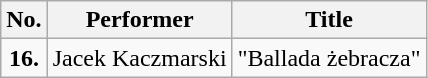<table class="wikitable">
<tr>
<th>No.</th>
<th>Performer</th>
<th>Title</th>
</tr>
<tr>
<td style="text-align:center"><strong>16.</strong></td>
<td style="text-align:center">Jacek Kaczmarski</td>
<td>"Ballada żebracza"</td>
</tr>
</table>
